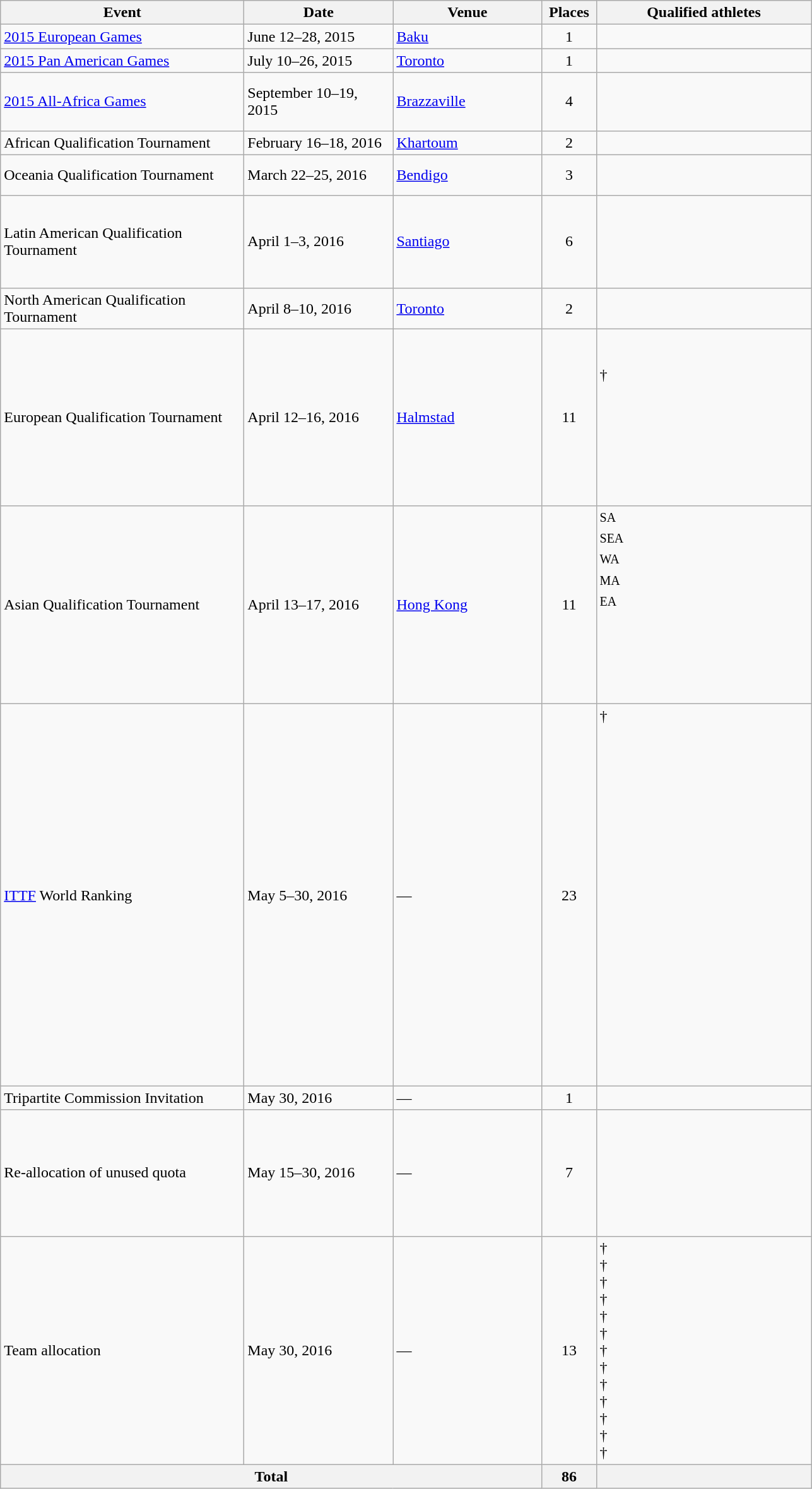<table class="wikitable" style="text-align:left; font-size:100%">
<tr>
<th width=250>Event</th>
<th width=150>Date</th>
<th width=150>Venue</th>
<th width=50>Places</th>
<th width=220>Qualified athletes</th>
</tr>
<tr>
<td><a href='#'>2015 European Games</a></td>
<td>June 12–28, 2015</td>
<td> <a href='#'>Baku</a></td>
<td align=center>1</td>
<td></td>
</tr>
<tr>
<td><a href='#'>2015 Pan American Games</a></td>
<td>July 10–26, 2015</td>
<td> <a href='#'>Toronto</a></td>
<td align=center>1</td>
<td></td>
</tr>
<tr>
<td><a href='#'>2015 All-Africa Games</a></td>
<td>September 10–19, 2015</td>
<td> <a href='#'>Brazzaville</a></td>
<td align=center>4</td>
<td><br><br><br></td>
</tr>
<tr>
<td>African Qualification Tournament</td>
<td>February 16–18, 2016</td>
<td> <a href='#'>Khartoum</a></td>
<td align=center>2</td>
<td><br></td>
</tr>
<tr>
<td>Oceania Qualification Tournament</td>
<td>March 22–25, 2016</td>
<td> <a href='#'>Bendigo</a></td>
<td align=center>3</td>
<td><br><br></td>
</tr>
<tr>
<td>Latin American Qualification Tournament</td>
<td>April 1–3, 2016</td>
<td> <a href='#'>Santiago</a></td>
<td align=center>6</td>
<td><br><br><br><br><br></td>
</tr>
<tr>
<td>North American Qualification Tournament</td>
<td>April 8–10, 2016</td>
<td> <a href='#'>Toronto</a></td>
<td align=center>2</td>
<td><br></td>
</tr>
<tr>
<td>European Qualification Tournament</td>
<td>April 12–16, 2016</td>
<td> <a href='#'>Halmstad</a></td>
<td align=center>11</td>
<td><br><br>†<br><br><br><br><br><br><br><br></td>
</tr>
<tr>
<td>Asian Qualification Tournament</td>
<td>April 13–17, 2016</td>
<td> <a href='#'>Hong Kong</a></td>
<td align=center>11</td>
<td><sup>SA</sup><br><sup>SEA</sup><br><sup>WA</sup><br><sup>MA</sup><br><sup>EA</sup><br><br><br><br><br><br></td>
</tr>
<tr>
<td><a href='#'>ITTF</a> World Ranking</td>
<td>May 5–30, 2016</td>
<td>—</td>
<td align=center>23</td>
<td>†<br><br><br><br><br><br><br><br><br><br><br><br><br><br><br><br><br><br><br><br><br><br></td>
</tr>
<tr>
<td>Tripartite Commission Invitation</td>
<td>May 30, 2016</td>
<td>—</td>
<td align=center>1</td>
<td></td>
</tr>
<tr>
<td>Re-allocation of unused quota</td>
<td>May 15–30, 2016</td>
<td>—</td>
<td align=center>7</td>
<td><br><br><br><s></s><br><br><br><br> </td>
</tr>
<tr>
<td>Team allocation</td>
<td>May 30, 2016</td>
<td>—</td>
<td align=center>13</td>
<td>†<br>†<br>†<br>†<br>†<br>†<br>†<br>†<br>†<br>†<br>†<br>†<br>†</td>
</tr>
<tr>
<th colspan=3>Total</th>
<th>86</th>
<th></th>
</tr>
</table>
